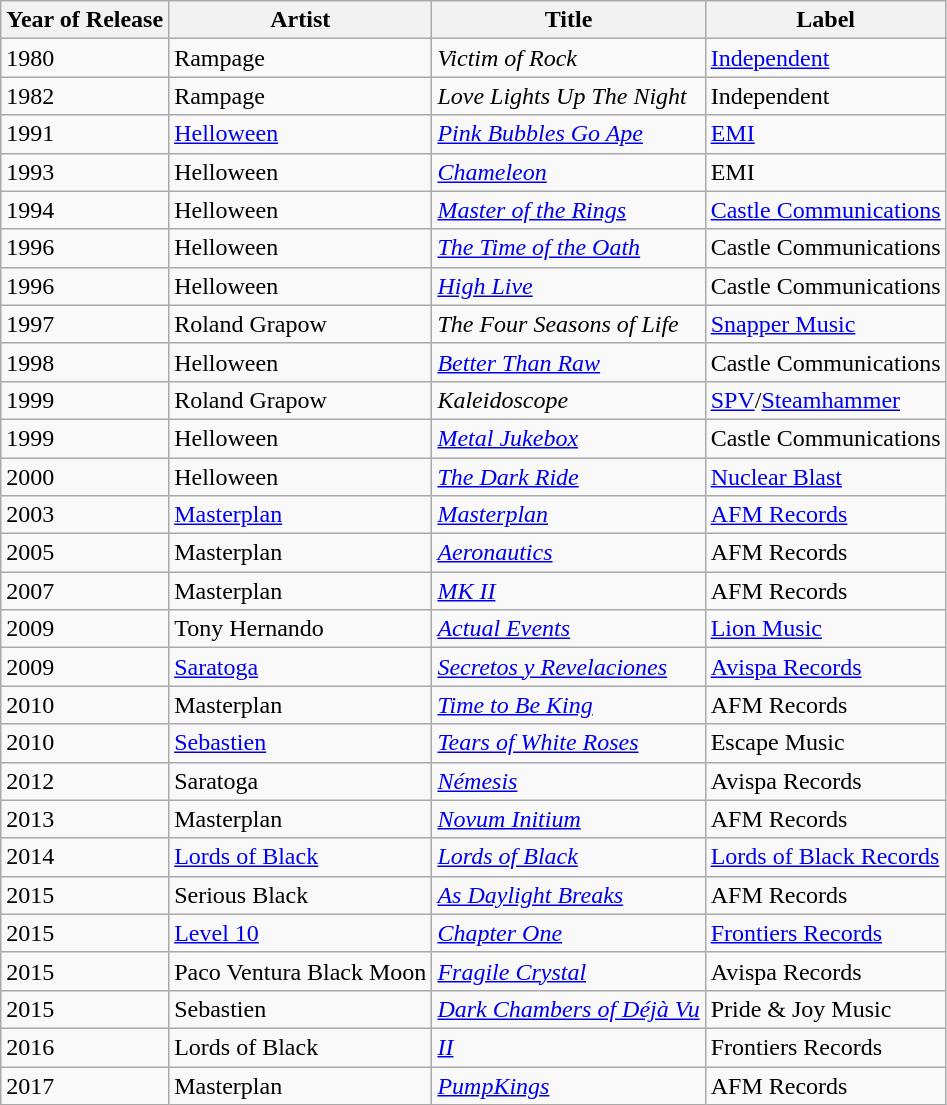<table class="wikitable">
<tr>
<th>Year of Release</th>
<th>Artist</th>
<th>Title</th>
<th>Label</th>
</tr>
<tr>
<td>1980</td>
<td>Rampage</td>
<td><em>Victim of Rock</em></td>
<td><a href='#'>Independent</a></td>
</tr>
<tr>
<td>1982</td>
<td>Rampage</td>
<td><em>Love Lights Up The Night</em></td>
<td>Independent</td>
</tr>
<tr>
<td>1991</td>
<td><a href='#'>Helloween</a></td>
<td><em><a href='#'>Pink Bubbles Go Ape</a></em></td>
<td><a href='#'>EMI</a></td>
</tr>
<tr>
<td>1993</td>
<td>Helloween</td>
<td><em><a href='#'>Chameleon</a></em></td>
<td>EMI</td>
</tr>
<tr>
<td>1994</td>
<td>Helloween</td>
<td><em><a href='#'>Master of the Rings</a></em></td>
<td><a href='#'>Castle Communications</a></td>
</tr>
<tr>
<td>1996</td>
<td>Helloween</td>
<td><em><a href='#'>The Time of the Oath</a></em></td>
<td>Castle Communications</td>
</tr>
<tr>
<td>1996</td>
<td>Helloween</td>
<td><em><a href='#'>High Live</a></em></td>
<td>Castle Communications</td>
</tr>
<tr>
<td>1997</td>
<td>Roland Grapow</td>
<td><em>The Four Seasons of Life</em></td>
<td><a href='#'>Snapper Music</a></td>
</tr>
<tr>
<td>1998</td>
<td>Helloween</td>
<td><em><a href='#'>Better Than Raw</a></em></td>
<td>Castle Communications</td>
</tr>
<tr>
<td>1999</td>
<td>Roland Grapow</td>
<td><em>Kaleidoscope</em></td>
<td><a href='#'>SPV</a>/<a href='#'>Steamhammer</a></td>
</tr>
<tr>
<td>1999</td>
<td>Helloween</td>
<td><em><a href='#'>Metal Jukebox</a></em></td>
<td>Castle Communications</td>
</tr>
<tr>
<td>2000</td>
<td>Helloween</td>
<td><em><a href='#'>The Dark Ride</a></em></td>
<td><a href='#'>Nuclear Blast</a></td>
</tr>
<tr>
<td>2003</td>
<td><a href='#'>Masterplan</a></td>
<td><em><a href='#'>Masterplan</a></em></td>
<td><a href='#'>AFM Records</a></td>
</tr>
<tr>
<td>2005</td>
<td>Masterplan</td>
<td><em><a href='#'>Aeronautics</a></em></td>
<td>AFM Records</td>
</tr>
<tr>
<td>2007</td>
<td>Masterplan</td>
<td><em><a href='#'>MK II</a></em></td>
<td>AFM Records</td>
</tr>
<tr>
<td>2009</td>
<td>Tony Hernando</td>
<td><em><a href='#'>Actual Events</a></em></td>
<td><a href='#'>Lion Music</a></td>
</tr>
<tr>
<td>2009</td>
<td><a href='#'>Saratoga</a></td>
<td><em><a href='#'>Secretos y Revelaciones</a></em></td>
<td><a href='#'>Avispa Records</a></td>
</tr>
<tr>
<td>2010</td>
<td>Masterplan</td>
<td><em><a href='#'>Time to Be King</a></em></td>
<td>AFM Records</td>
</tr>
<tr>
<td>2010</td>
<td><a href='#'>Sebastien</a></td>
<td><em><a href='#'>Tears of White Roses</a></em></td>
<td>Escape Music</td>
</tr>
<tr>
<td>2012</td>
<td>Saratoga</td>
<td><em><a href='#'>Némesis</a></em></td>
<td>Avispa Records</td>
</tr>
<tr>
<td>2013</td>
<td>Masterplan</td>
<td><em><a href='#'>Novum Initium</a></em></td>
<td>AFM Records</td>
</tr>
<tr>
<td>2014</td>
<td><a href='#'>Lords of Black</a></td>
<td><em><a href='#'>Lords of Black</a></em></td>
<td><a href='#'>Lords of Black Records</a></td>
</tr>
<tr>
<td>2015</td>
<td>Serious Black</td>
<td><em><a href='#'>As Daylight Breaks</a></em></td>
<td>AFM Records</td>
</tr>
<tr>
<td>2015</td>
<td><a href='#'>Level 10</a></td>
<td><em><a href='#'>Chapter One</a></em></td>
<td><a href='#'>Frontiers Records</a></td>
</tr>
<tr>
<td>2015</td>
<td>Paco Ventura Black Moon</td>
<td><em><a href='#'>Fragile Crystal</a></em></td>
<td>Avispa Records</td>
</tr>
<tr>
<td>2015</td>
<td>Sebastien</td>
<td><em><a href='#'>Dark Chambers of Déjà Vu</a></em></td>
<td>Pride & Joy Music</td>
</tr>
<tr>
<td>2016</td>
<td>Lords of Black</td>
<td><em><a href='#'>II</a></em></td>
<td>Frontiers Records</td>
</tr>
<tr>
<td>2017</td>
<td>Masterplan</td>
<td><em><a href='#'>PumpKings</a></em></td>
<td>AFM Records</td>
</tr>
</table>
